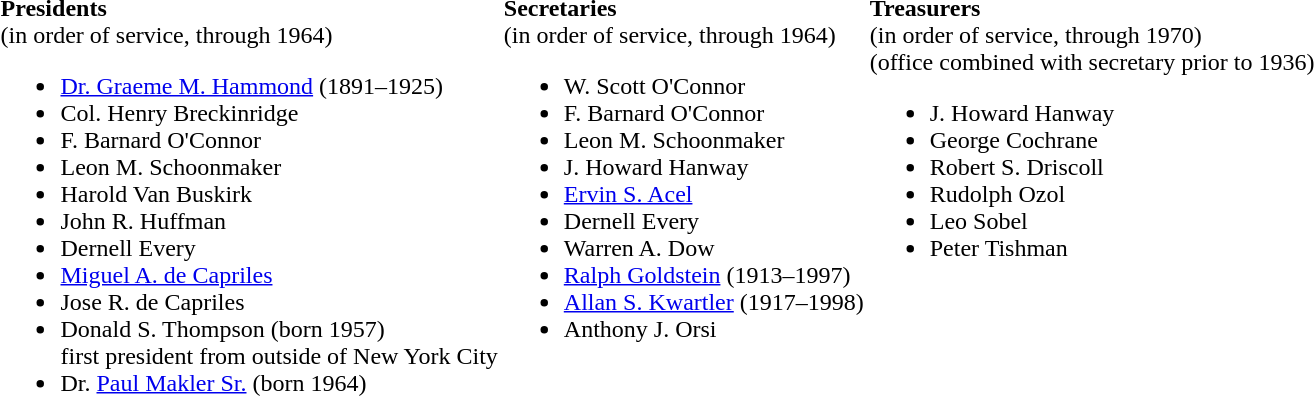<table>
<tr>
<td valign="top"><br><strong>Presidents</strong><br>
(in order of service, through 1964)<ul><li><a href='#'>Dr. Graeme M. Hammond</a> (1891–1925)</li><li>Col. Henry Breckinridge</li><li>F. Barnard O'Connor</li><li>Leon M. Schoonmaker</li><li>Harold Van Buskirk</li><li>John R. Huffman</li><li>Dernell Every</li><li><a href='#'>Miguel A. de Capriles</a></li><li>Jose R. de Capriles</li><li>Donald S. Thompson (born 1957) <br>first president from outside of New York City</li><li>Dr. <a href='#'>Paul Makler Sr.</a> (born 1964)</li></ul></td>
<td valign="top"><br><strong>Secretaries</strong><br>
(in order of service, through 1964)<ul><li>W. Scott O'Connor</li><li>F. Barnard O'Connor</li><li>Leon M. Schoonmaker</li><li>J. Howard Hanway</li><li><a href='#'>Ervin S. Acel</a></li><li>Dernell Every</li><li>Warren A. Dow</li><li><a href='#'>Ralph Goldstein</a> (1913–1997)</li><li><a href='#'>Allan S. Kwartler</a> (1917–1998)</li><li>Anthony J. Orsi</li></ul></td>
<td valign="top"><br><strong>Treasurers</strong><br>
(in order of service, through 1970)<br>
(office combined with secretary prior to 1936)<ul><li>J. Howard Hanway</li><li>George Cochrane</li><li>Robert S. Driscoll</li><li>Rudolph Ozol</li><li>Leo Sobel</li><li>Peter Tishman</li></ul></td>
</tr>
</table>
